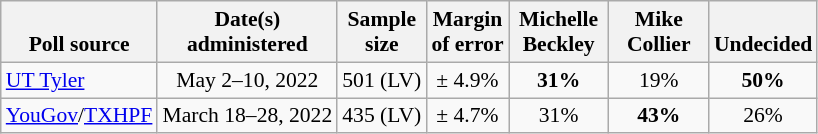<table class="wikitable" style="font-size:90%;text-align:center;">
<tr valign=bottom>
<th>Poll source</th>
<th>Date(s)<br>administered</th>
<th>Sample<br>size</th>
<th>Margin<br>of error</th>
<th style="width:60px;">Michelle<br>Beckley</th>
<th style="width:60px;">Mike<br>Collier</th>
<th>Undecided</th>
</tr>
<tr>
<td style="text-align:left;"><a href='#'>UT Tyler</a></td>
<td>May 2–10, 2022</td>
<td>501 (LV)</td>
<td>± 4.9%</td>
<td><strong>31%</strong></td>
<td>19%</td>
<td><strong>50%</strong></td>
</tr>
<tr>
<td style="text-align:left;"><a href='#'>YouGov</a>/<a href='#'>TXHPF</a></td>
<td>March 18–28, 2022</td>
<td>435 (LV)</td>
<td>± 4.7%</td>
<td>31%</td>
<td><strong>43%</strong></td>
<td>26%</td>
</tr>
</table>
